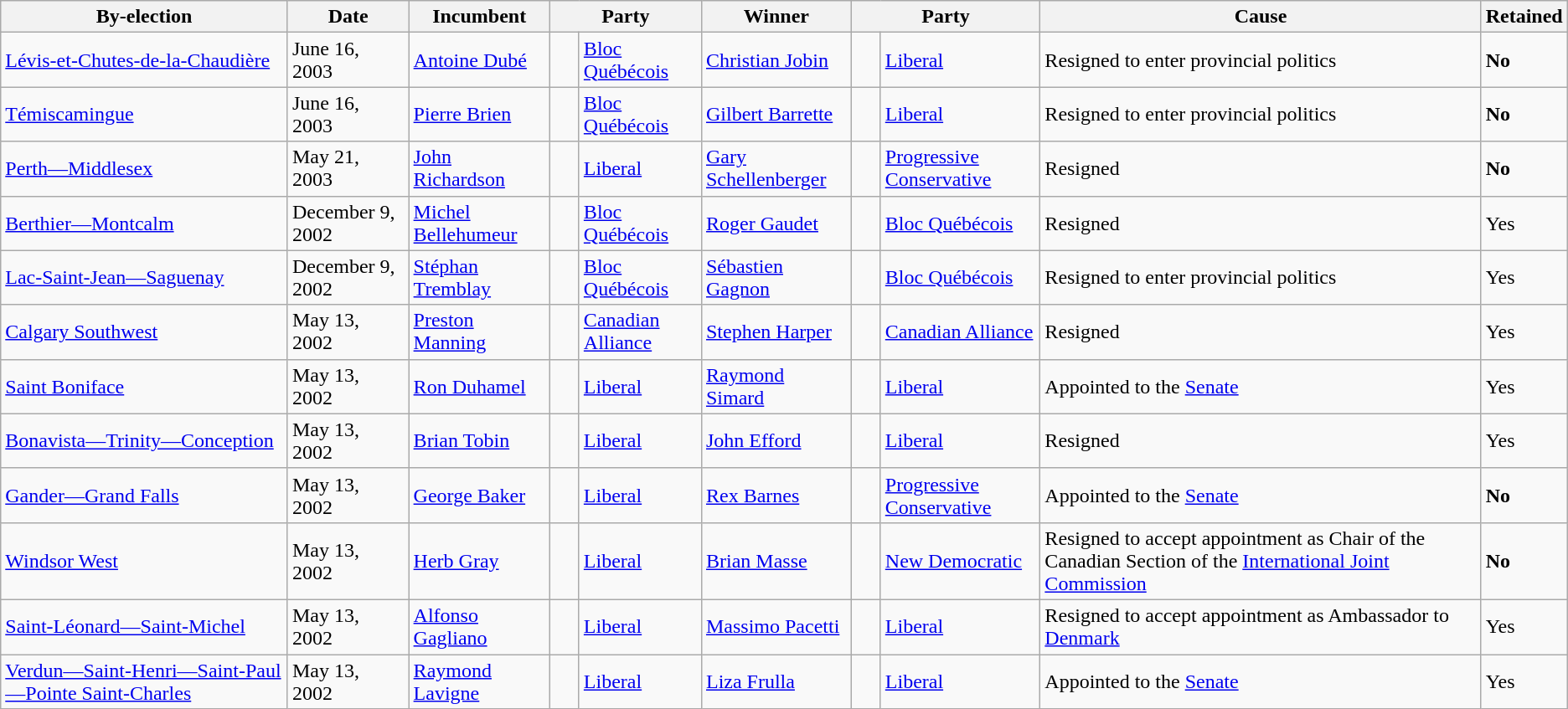<table class="wikitable">
<tr>
<th>By-election</th>
<th>Date</th>
<th>Incumbent</th>
<th colspan=2>Party</th>
<th>Winner</th>
<th colspan=2>Party</th>
<th>Cause</th>
<th>Retained</th>
</tr>
<tr>
<td><a href='#'>Lévis-et-Chutes-de-la-Chaudière</a></td>
<td>June 16, 2003</td>
<td><a href='#'>Antoine Dubé</a></td>
<td>    </td>
<td><a href='#'>Bloc Québécois</a></td>
<td><a href='#'>Christian Jobin</a></td>
<td>    </td>
<td><a href='#'>Liberal</a></td>
<td>Resigned to enter provincial politics</td>
<td><strong>No</strong></td>
</tr>
<tr>
<td><a href='#'>Témiscamingue</a></td>
<td>June 16, 2003</td>
<td><a href='#'>Pierre Brien</a></td>
<td>    </td>
<td><a href='#'>Bloc Québécois</a></td>
<td><a href='#'>Gilbert Barrette</a></td>
<td>    </td>
<td><a href='#'>Liberal</a></td>
<td>Resigned to enter provincial politics</td>
<td><strong>No</strong></td>
</tr>
<tr>
<td><a href='#'>Perth—Middlesex</a></td>
<td>May 21, 2003</td>
<td><a href='#'>John Richardson</a></td>
<td>    </td>
<td><a href='#'>Liberal</a></td>
<td><a href='#'>Gary Schellenberger</a></td>
<td>    </td>
<td><a href='#'>Progressive Conservative</a></td>
<td>Resigned</td>
<td><strong>No</strong></td>
</tr>
<tr>
<td><a href='#'>Berthier—Montcalm</a></td>
<td>December 9, 2002</td>
<td><a href='#'>Michel Bellehumeur</a></td>
<td>    </td>
<td><a href='#'>Bloc Québécois</a></td>
<td><a href='#'>Roger Gaudet</a></td>
<td>    </td>
<td><a href='#'>Bloc Québécois</a></td>
<td>Resigned</td>
<td>Yes</td>
</tr>
<tr>
<td><a href='#'>Lac-Saint-Jean—Saguenay</a></td>
<td>December 9, 2002</td>
<td><a href='#'>Stéphan Tremblay</a></td>
<td>    </td>
<td><a href='#'>Bloc Québécois</a></td>
<td><a href='#'>Sébastien Gagnon</a></td>
<td>    </td>
<td><a href='#'>Bloc Québécois</a></td>
<td>Resigned to enter provincial politics</td>
<td>Yes</td>
</tr>
<tr>
<td><a href='#'>Calgary Southwest</a></td>
<td>May 13, 2002</td>
<td><a href='#'>Preston Manning</a></td>
<td>    </td>
<td><a href='#'>Canadian Alliance</a></td>
<td><a href='#'>Stephen Harper</a></td>
<td>    </td>
<td><a href='#'>Canadian Alliance</a></td>
<td>Resigned</td>
<td>Yes</td>
</tr>
<tr>
<td><a href='#'>Saint Boniface</a></td>
<td>May 13, 2002</td>
<td><a href='#'>Ron Duhamel</a></td>
<td>    </td>
<td><a href='#'>Liberal</a></td>
<td><a href='#'>Raymond Simard</a></td>
<td>    </td>
<td><a href='#'>Liberal</a></td>
<td>Appointed to the <a href='#'>Senate</a></td>
<td>Yes</td>
</tr>
<tr>
<td><a href='#'>Bonavista—Trinity—Conception</a></td>
<td>May 13, 2002</td>
<td><a href='#'>Brian Tobin</a></td>
<td>    </td>
<td><a href='#'>Liberal</a></td>
<td><a href='#'>John Efford</a></td>
<td>    </td>
<td><a href='#'>Liberal</a></td>
<td>Resigned</td>
<td>Yes</td>
</tr>
<tr>
<td><a href='#'>Gander—Grand Falls</a></td>
<td>May 13, 2002</td>
<td><a href='#'>George Baker</a></td>
<td>    </td>
<td><a href='#'>Liberal</a></td>
<td><a href='#'>Rex Barnes</a></td>
<td>    </td>
<td><a href='#'>Progressive Conservative</a></td>
<td>Appointed to the <a href='#'>Senate</a></td>
<td><strong>No</strong></td>
</tr>
<tr>
<td><a href='#'>Windsor West</a></td>
<td>May 13, 2002</td>
<td><a href='#'>Herb Gray</a></td>
<td>    </td>
<td><a href='#'>Liberal</a></td>
<td><a href='#'>Brian Masse</a></td>
<td>    </td>
<td><a href='#'>New Democratic</a></td>
<td>Resigned to accept appointment as Chair of the Canadian Section of the <a href='#'>International Joint Commission</a></td>
<td><strong>No</strong></td>
</tr>
<tr>
<td><a href='#'>Saint-Léonard—Saint-Michel</a></td>
<td>May 13, 2002</td>
<td><a href='#'>Alfonso Gagliano</a></td>
<td>    </td>
<td><a href='#'>Liberal</a></td>
<td><a href='#'>Massimo Pacetti</a></td>
<td>    </td>
<td><a href='#'>Liberal</a></td>
<td>Resigned to accept appointment as Ambassador to <a href='#'>Denmark</a></td>
<td>Yes</td>
</tr>
<tr>
<td><a href='#'>Verdun—Saint-Henri—Saint-Paul—Pointe Saint-Charles</a></td>
<td>May 13, 2002</td>
<td><a href='#'>Raymond Lavigne</a></td>
<td>    </td>
<td><a href='#'>Liberal</a></td>
<td><a href='#'>Liza Frulla</a></td>
<td>    </td>
<td><a href='#'>Liberal</a></td>
<td>Appointed to the <a href='#'>Senate</a></td>
<td>Yes</td>
</tr>
</table>
